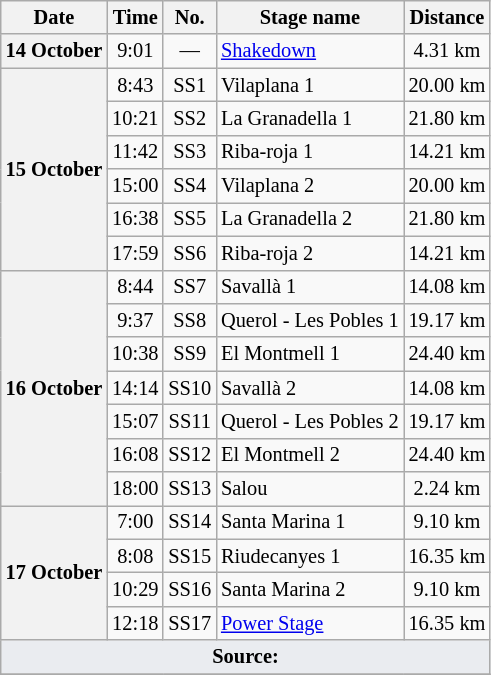<table class="wikitable" style="font-size: 85%;">
<tr>
<th>Date</th>
<th>Time</th>
<th>No.</th>
<th>Stage name</th>
<th>Distance</th>
</tr>
<tr>
<th nowrap>14 October</th>
<td align="center">9:01</td>
<td align="center">—</td>
<td><a href='#'>Shakedown</a></td>
<td align="center">4.31 km</td>
</tr>
<tr>
<th rowspan="6">15 October</th>
<td align="center">8:43</td>
<td align="center">SS1</td>
<td>Vilaplana 1</td>
<td align="center">20.00 km</td>
</tr>
<tr>
<td align="center">10:21</td>
<td align="center">SS2</td>
<td>La Granadella 1</td>
<td align="center">21.80 km</td>
</tr>
<tr>
<td align="center">11:42</td>
<td align="center">SS3</td>
<td>Riba-roja 1</td>
<td align="center">14.21 km</td>
</tr>
<tr>
<td align="center">15:00</td>
<td align="center">SS4</td>
<td>Vilaplana 2</td>
<td align="center">20.00 km</td>
</tr>
<tr>
<td align="center">16:38</td>
<td align="center">SS5</td>
<td>La Granadella 2</td>
<td align="center">21.80 km</td>
</tr>
<tr>
<td align="center">17:59</td>
<td align="center">SS6</td>
<td>Riba-roja 2</td>
<td align="center">14.21 km</td>
</tr>
<tr>
<th rowspan="7">16 October</th>
<td align="center">8:44</td>
<td align="center">SS7</td>
<td>Savallà 1</td>
<td align="center">14.08 km</td>
</tr>
<tr>
<td align="center">9:37</td>
<td align="center">SS8</td>
<td>Querol - Les Pobles 1</td>
<td align="center">19.17 km</td>
</tr>
<tr>
<td align="center">10:38</td>
<td align="center">SS9</td>
<td>El Montmell 1</td>
<td align="center">24.40 km</td>
</tr>
<tr>
<td align="center">14:14</td>
<td align="center">SS10</td>
<td>Savallà 2</td>
<td align="center">14.08 km</td>
</tr>
<tr>
<td align="center">15:07</td>
<td align="center">SS11</td>
<td>Querol - Les Pobles 2</td>
<td align="center">19.17 km</td>
</tr>
<tr>
<td align="center">16:08</td>
<td align="center">SS12</td>
<td>El Montmell 2</td>
<td align="center">24.40 km</td>
</tr>
<tr>
<td align="center">18:00</td>
<td align="center">SS13</td>
<td>Salou</td>
<td align="center">2.24 km</td>
</tr>
<tr>
<th rowspan="4">17 October</th>
<td align="center">7:00</td>
<td align="center">SS14</td>
<td>Santa Marina 1</td>
<td align="center">9.10 km</td>
</tr>
<tr>
<td align="center">8:08</td>
<td align="center">SS15</td>
<td>Riudecanyes 1</td>
<td align="center">16.35 km</td>
</tr>
<tr>
<td align="center">10:29</td>
<td align="center">SS16</td>
<td>Santa Marina 2</td>
<td align="center">9.10 km</td>
</tr>
<tr>
<td align="center">12:18</td>
<td align="center">SS17</td>
<td nowrap><a href='#'>Power Stage</a></td>
<td align="center">16.35 km</td>
</tr>
<tr>
<td style="background-color:#EAECF0; text-align:center" colspan="5"><strong>Source:</strong></td>
</tr>
<tr>
</tr>
</table>
